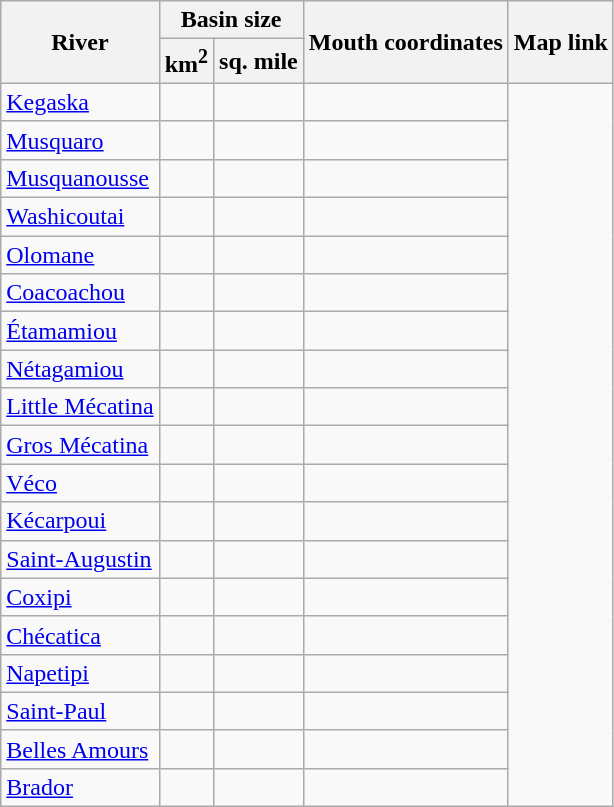<table class="wikitable sortable">
<tr>
<th rowspan=2>River</th>
<th colspan=2>Basin size</th>
<th rowspan=2>Mouth coordinates</th>
<th rowspan=2>Map link</th>
</tr>
<tr>
<th>km<sup>2</sup></th>
<th>sq. mile</th>
</tr>
<tr>
<td><a href='#'>Kegaska</a></td>
<td></td>
<td></td>
<td></td>
</tr>
<tr>
<td><a href='#'>Musquaro</a></td>
<td></td>
<td></td>
<td></td>
</tr>
<tr>
<td><a href='#'>Musquanousse</a></td>
<td></td>
<td></td>
<td></td>
</tr>
<tr>
<td><a href='#'>Washicoutai</a></td>
<td></td>
<td></td>
<td></td>
</tr>
<tr>
<td><a href='#'>Olomane</a></td>
<td></td>
<td></td>
<td></td>
</tr>
<tr>
<td><a href='#'>Coacoachou</a></td>
<td></td>
<td></td>
<td></td>
</tr>
<tr>
<td><a href='#'>Étamamiou</a></td>
<td></td>
<td></td>
<td></td>
</tr>
<tr>
<td><a href='#'>Nétagamiou</a></td>
<td></td>
<td></td>
<td></td>
</tr>
<tr>
<td><a href='#'>Little Mécatina</a></td>
<td></td>
<td></td>
<td></td>
</tr>
<tr>
<td><a href='#'>Gros Mécatina</a></td>
<td></td>
<td></td>
<td></td>
</tr>
<tr>
<td><a href='#'>Véco</a></td>
<td></td>
<td></td>
<td></td>
</tr>
<tr>
<td><a href='#'>Kécarpoui</a></td>
<td></td>
<td></td>
<td></td>
</tr>
<tr>
<td><a href='#'>Saint-Augustin</a></td>
<td></td>
<td></td>
<td></td>
</tr>
<tr>
<td><a href='#'>Coxipi</a></td>
<td></td>
<td></td>
<td></td>
</tr>
<tr>
<td><a href='#'>Chécatica</a></td>
<td></td>
<td></td>
<td></td>
</tr>
<tr>
<td><a href='#'>Napetipi</a></td>
<td></td>
<td></td>
<td></td>
</tr>
<tr>
<td><a href='#'>Saint-Paul</a></td>
<td></td>
<td></td>
<td></td>
</tr>
<tr>
<td><a href='#'>Belles Amours</a></td>
<td></td>
<td></td>
<td></td>
</tr>
<tr>
<td><a href='#'>Brador</a></td>
<td></td>
<td></td>
<td></td>
</tr>
</table>
